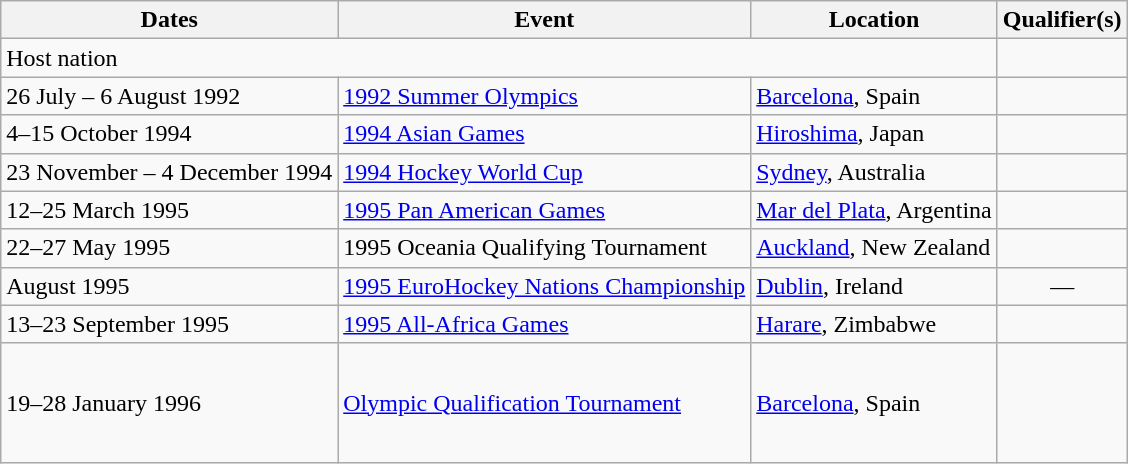<table class=wikitable>
<tr>
<th>Dates</th>
<th>Event</th>
<th>Location</th>
<th>Qualifier(s)</th>
</tr>
<tr>
<td colspan=3>Host nation</td>
<td></td>
</tr>
<tr>
<td>26 July – 6 August 1992</td>
<td><a href='#'>1992 Summer Olympics</a></td>
<td><a href='#'>Barcelona</a>, Spain</td>
<td></td>
</tr>
<tr>
<td>4–15 October 1994</td>
<td><a href='#'>1994 Asian Games</a></td>
<td><a href='#'>Hiroshima</a>, Japan</td>
<td></td>
</tr>
<tr>
<td>23 November – 4 December 1994</td>
<td><a href='#'>1994 Hockey World Cup</a></td>
<td><a href='#'>Sydney</a>, Australia</td>
<td></td>
</tr>
<tr>
<td>12–25 March 1995</td>
<td><a href='#'>1995 Pan American Games</a></td>
<td><a href='#'>Mar del Plata</a>, Argentina</td>
<td></td>
</tr>
<tr>
<td>22–27 May 1995</td>
<td>1995 Oceania Qualifying Tournament</td>
<td><a href='#'>Auckland</a>, New Zealand</td>
<td></td>
</tr>
<tr>
<td>August 1995</td>
<td><a href='#'>1995 EuroHockey Nations Championship</a></td>
<td><a href='#'>Dublin</a>, Ireland</td>
<td align=center>—</td>
</tr>
<tr>
<td>13–23 September 1995</td>
<td><a href='#'>1995 All-Africa Games</a></td>
<td><a href='#'>Harare</a>, Zimbabwe</td>
<td></td>
</tr>
<tr>
<td>19–28 January 1996</td>
<td><a href='#'>Olympic Qualification Tournament</a></td>
<td><a href='#'>Barcelona</a>, Spain</td>
<td><br><br><br><br></td>
</tr>
</table>
